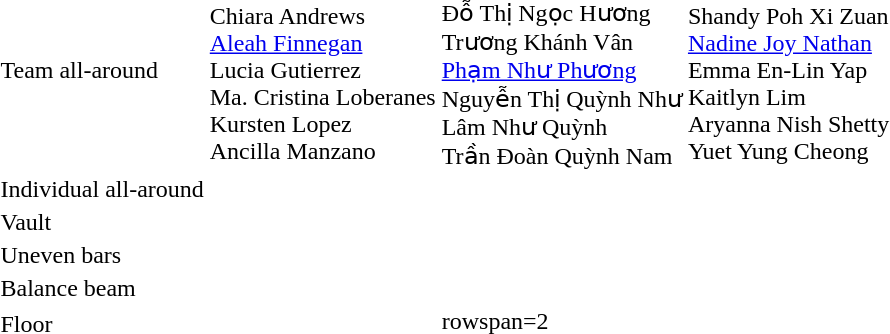<table>
<tr>
<td>Team all-around</td>
<td><br>Chiara Andrews<br><a href='#'>Aleah Finnegan</a><br>Lucia Gutierrez<br>Ma. Cristina Loberanes<br>Kursten Lopez<br>Ancilla Manzano</td>
<td nowrap><br>Đỗ Thị Ngọc Hương<br>Trương Khánh Vân<br><a href='#'>Phạm Như Phương</a><br>Nguyễn Thị Quỳnh Như<br>Lâm Như Quỳnh<br>Trần Đoàn Quỳnh Nam</td>
<td nowrap><br>Shandy Poh Xi Zuan<br><a href='#'>Nadine Joy Nathan</a><br>Emma En-Lin Yap<br>Kaitlyn Lim<br>Aryanna Nish Shetty<br>Yuet Yung Cheong</td>
</tr>
<tr>
<td>Individual all-around</td>
<td></td>
<td></td>
<td></td>
</tr>
<tr>
<td>Vault</td>
<td></td>
<td></td>
<td></td>
</tr>
<tr>
<td>Uneven bars</td>
<td></td>
<td></td>
<td></td>
</tr>
<tr>
<td>Balance beam<br></td>
<td></td>
<td></td>
<td></td>
</tr>
<tr>
<td rowspan=2>Floor</td>
<td></td>
<td>rowspan=2 </td>
<td rowspan=2></td>
</tr>
<tr>
<td nowrap></td>
</tr>
</table>
